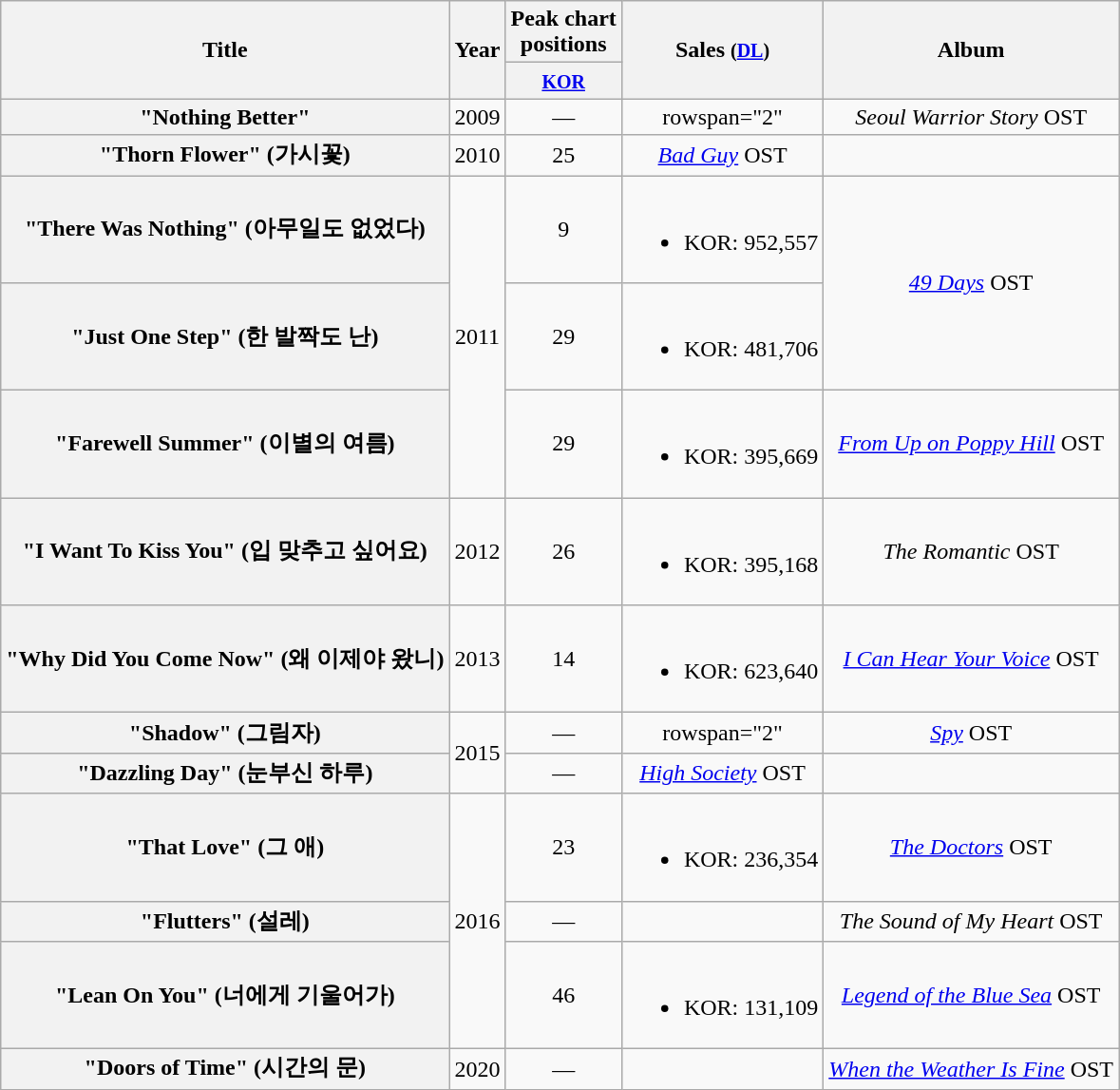<table class="wikitable plainrowheaders" style="text-align:center;">
<tr>
<th scope="col" rowspan="2">Title</th>
<th scope="col" rowspan="2">Year</th>
<th scope="col" colspan="1">Peak chart <br> positions</th>
<th scope="col" rowspan="2">Sales <small>(<a href='#'>DL</a>)</small></th>
<th scope="col" rowspan="2">Album</th>
</tr>
<tr>
<th><small><a href='#'>KOR</a></small><br></th>
</tr>
<tr>
<th scope="row">"Nothing Better"</th>
<td>2009</td>
<td>—</td>
<td>rowspan="2" </td>
<td><em>Seoul Warrior Story</em> OST</td>
</tr>
<tr>
<th scope="row">"Thorn Flower" (가시꽃)</th>
<td>2010</td>
<td>25</td>
<td><em><a href='#'>Bad Guy</a></em> OST</td>
</tr>
<tr>
<th scope="row">"There Was Nothing" (아무일도 없었다)</th>
<td rowspan="3">2011</td>
<td>9</td>
<td><br><ul><li>KOR: 952,557</li></ul></td>
<td rowspan="2"><em><a href='#'>49 Days</a></em> OST</td>
</tr>
<tr>
<th scope="row">"Just One Step" (한 발짝도 난)</th>
<td>29</td>
<td><br><ul><li>KOR: 481,706</li></ul></td>
</tr>
<tr>
<th scope="row">"Farewell Summer" (이별의 여름)</th>
<td>29</td>
<td><br><ul><li>KOR: 395,669</li></ul></td>
<td><em><a href='#'>From Up on Poppy Hill</a></em> OST</td>
</tr>
<tr>
<th scope="row">"I Want To Kiss You" (입 맞추고 싶어요)</th>
<td>2012</td>
<td>26</td>
<td><br><ul><li>KOR: 395,168</li></ul></td>
<td><em>The Romantic</em> OST</td>
</tr>
<tr>
<th scope="row">"Why Did You Come Now" (왜 이제야 왔니)</th>
<td>2013</td>
<td>14</td>
<td><br><ul><li>KOR: 623,640</li></ul></td>
<td><em><a href='#'>I Can Hear Your Voice</a></em> OST</td>
</tr>
<tr>
<th scope="row">"Shadow" (그림자)</th>
<td rowspan="2">2015</td>
<td>—</td>
<td>rowspan="2" </td>
<td><em><a href='#'>Spy</a></em> OST</td>
</tr>
<tr>
<th scope="row">"Dazzling Day" (눈부신 하루)</th>
<td>—</td>
<td><em><a href='#'>High Society</a></em> OST</td>
</tr>
<tr>
<th scope="row">"That Love" (그 애)</th>
<td rowspan="3">2016</td>
<td>23</td>
<td><br><ul><li>KOR: 236,354</li></ul></td>
<td><em><a href='#'>The Doctors</a></em> OST</td>
</tr>
<tr>
<th scope="row">"Flutters" (설레)</th>
<td>—</td>
<td></td>
<td><em>The Sound of My Heart</em> OST</td>
</tr>
<tr>
<th scope="row">"Lean On You" (너에게 기울어가)</th>
<td>46</td>
<td><br><ul><li>KOR: 131,109</li></ul></td>
<td><em><a href='#'>Legend of the Blue Sea</a></em> OST</td>
</tr>
<tr>
<th scope="row">"Doors of Time" (시간의 문)</th>
<td>2020</td>
<td>—</td>
<td></td>
<td><em><a href='#'>When the Weather Is Fine</a></em> OST</td>
</tr>
</table>
